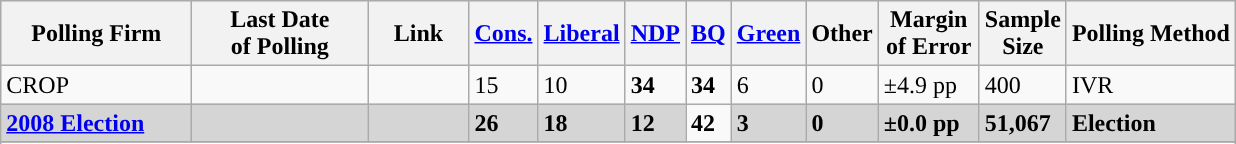<table class="wikitable sortable">
<tr style="background:#e9e9e9;">
<th style="width:120px">Polling Firm</th>
<th style="width:110px">Last Date<br>of Polling</th>
<th style="width:60px" class="unsortable">Link</th>
<th style="background-color:"><strong><a href='#'>Cons.</a></strong></th>
<th style="background-color:"><strong><a href='#'>Liberal</a></strong></th>
<th style="background-color:"><strong><a href='#'>NDP</a></strong></th>
<th style="background-color:"><strong><a href='#'>BQ</a></strong></th>
<th style="background-color:"><strong><a href='#'>Green</a></strong></th>
<th style="background-color:"><strong>Other</strong></th>
<th style="width:60px;" class=unsortable>Margin<br>of Error</th>
<th style="width:50px;" class=unsortable>Sample<br>Size</th>
<th class=unsortable>Polling Method</th>
</tr>
<tr>
<td>CROP</td>
<td></td>
<td></td>
<td>15</td>
<td>10</td>
<td><strong>34</strong></td>
<td><strong>34</strong></td>
<td>6</td>
<td>0</td>
<td>±4.9 pp</td>
<td>400</td>
<td>IVR</td>
</tr>
<tr>
<td style="background:#D5D5D5"><strong><a href='#'>2008 Election</a></strong></td>
<td style="background:#D5D5D5"><strong></strong></td>
<td style="background:#D5D5D5"></td>
<td style="background:#D5D5D5"><strong>26</strong></td>
<td style="background:#D5D5D5"><strong>18</strong></td>
<td style="background:#D5D5D5"><strong>12</strong></td>
<td><strong>42</strong></td>
<td style="background:#D5D5D5"><strong>3</strong></td>
<td style="background:#D5D5D5"><strong>0</strong></td>
<td style="background:#D5D5D5"><strong>±0.0 pp</strong></td>
<td style="background:#D5D5D5"><strong>51,067</strong></td>
<td style="background:#D5D5D5"><strong>Election</strong></td>
</tr>
<tr>
</tr>
<tr>
</tr>
</table>
